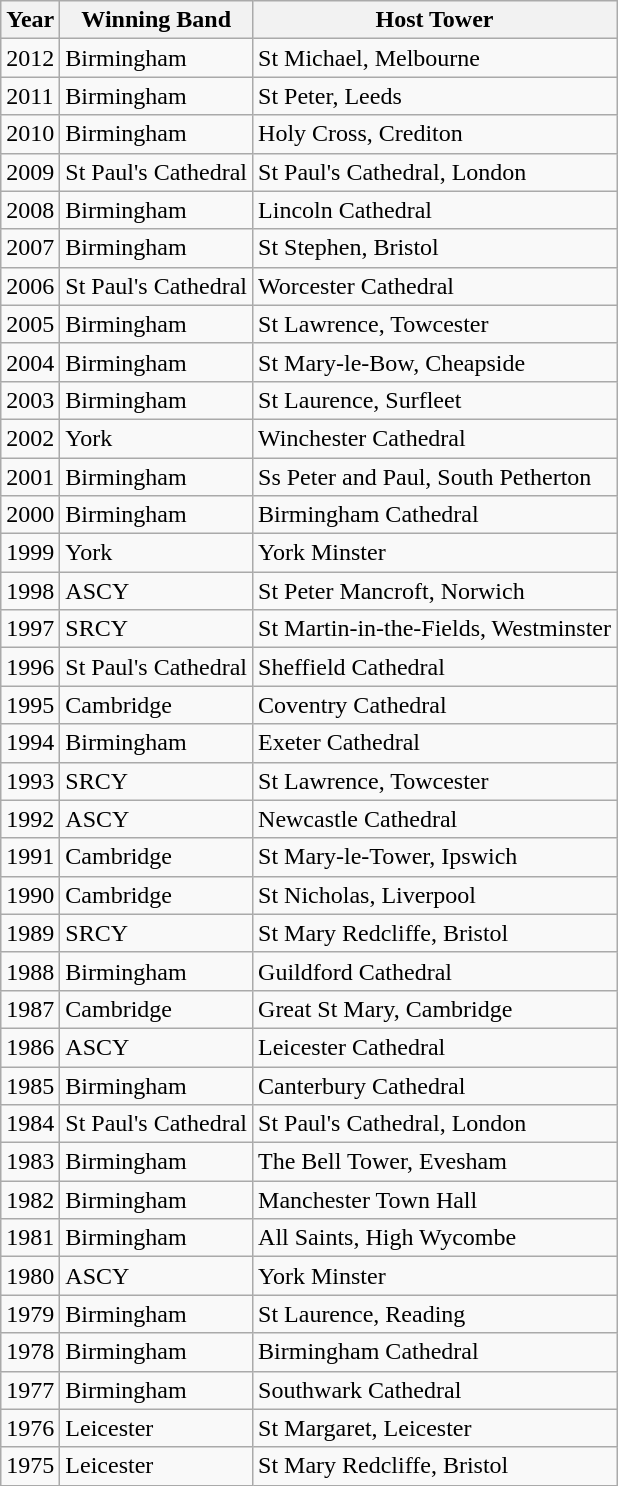<table class="wikitable">
<tr>
<th>Year</th>
<th>Winning Band</th>
<th>Host Tower</th>
</tr>
<tr>
<td>2012</td>
<td>Birmingham</td>
<td>St Michael, Melbourne</td>
</tr>
<tr>
<td>2011</td>
<td>Birmingham</td>
<td>St Peter, Leeds</td>
</tr>
<tr>
<td>2010</td>
<td>Birmingham</td>
<td>Holy Cross, Crediton</td>
</tr>
<tr>
<td>2009</td>
<td>St Paul's Cathedral</td>
<td>St Paul's Cathedral, London</td>
</tr>
<tr>
<td>2008</td>
<td>Birmingham</td>
<td>Lincoln Cathedral</td>
</tr>
<tr>
<td>2007</td>
<td>Birmingham</td>
<td>St Stephen, Bristol</td>
</tr>
<tr>
<td>2006</td>
<td>St Paul's Cathedral</td>
<td>Worcester Cathedral</td>
</tr>
<tr>
<td>2005</td>
<td>Birmingham</td>
<td>St Lawrence, Towcester</td>
</tr>
<tr>
<td>2004</td>
<td>Birmingham</td>
<td>St Mary-le-Bow, Cheapside</td>
</tr>
<tr>
<td>2003</td>
<td>Birmingham</td>
<td>St Laurence, Surfleet</td>
</tr>
<tr>
<td>2002</td>
<td>York</td>
<td>Winchester Cathedral</td>
</tr>
<tr>
<td>2001</td>
<td>Birmingham</td>
<td>Ss Peter and Paul, South Petherton</td>
</tr>
<tr>
<td>2000</td>
<td>Birmingham</td>
<td>Birmingham Cathedral</td>
</tr>
<tr>
<td>1999</td>
<td>York</td>
<td>York Minster</td>
</tr>
<tr>
<td>1998</td>
<td>ASCY</td>
<td>St Peter Mancroft, Norwich</td>
</tr>
<tr>
<td>1997</td>
<td>SRCY</td>
<td>St Martin-in-the-Fields, Westminster</td>
</tr>
<tr>
<td>1996</td>
<td>St Paul's Cathedral</td>
<td>Sheffield Cathedral</td>
</tr>
<tr>
<td>1995</td>
<td>Cambridge</td>
<td>Coventry Cathedral</td>
</tr>
<tr>
<td>1994</td>
<td>Birmingham</td>
<td>Exeter Cathedral</td>
</tr>
<tr>
<td>1993</td>
<td>SRCY</td>
<td>St Lawrence, Towcester</td>
</tr>
<tr>
<td>1992</td>
<td>ASCY</td>
<td>Newcastle Cathedral</td>
</tr>
<tr>
<td>1991</td>
<td>Cambridge</td>
<td>St Mary-le-Tower, Ipswich</td>
</tr>
<tr>
<td>1990</td>
<td>Cambridge</td>
<td>St Nicholas, Liverpool</td>
</tr>
<tr>
<td>1989</td>
<td>SRCY</td>
<td>St Mary Redcliffe, Bristol</td>
</tr>
<tr>
<td>1988</td>
<td>Birmingham</td>
<td>Guildford Cathedral</td>
</tr>
<tr>
<td>1987</td>
<td>Cambridge</td>
<td>Great St Mary, Cambridge</td>
</tr>
<tr>
<td>1986</td>
<td>ASCY</td>
<td>Leicester Cathedral</td>
</tr>
<tr>
<td>1985</td>
<td>Birmingham</td>
<td>Canterbury Cathedral</td>
</tr>
<tr>
<td>1984</td>
<td>St Paul's Cathedral</td>
<td>St Paul's Cathedral, London</td>
</tr>
<tr>
<td>1983</td>
<td>Birmingham</td>
<td>The Bell Tower, Evesham</td>
</tr>
<tr>
<td>1982</td>
<td>Birmingham</td>
<td>Manchester Town Hall</td>
</tr>
<tr>
<td>1981</td>
<td>Birmingham</td>
<td>All Saints, High Wycombe</td>
</tr>
<tr>
<td>1980</td>
<td>ASCY</td>
<td>York Minster</td>
</tr>
<tr>
<td>1979</td>
<td>Birmingham</td>
<td>St Laurence, Reading</td>
</tr>
<tr>
<td>1978</td>
<td>Birmingham</td>
<td>Birmingham Cathedral</td>
</tr>
<tr>
<td>1977</td>
<td>Birmingham</td>
<td>Southwark Cathedral</td>
</tr>
<tr>
<td>1976</td>
<td>Leicester</td>
<td>St Margaret, Leicester</td>
</tr>
<tr>
<td>1975</td>
<td>Leicester</td>
<td>St Mary Redcliffe, Bristol</td>
</tr>
</table>
